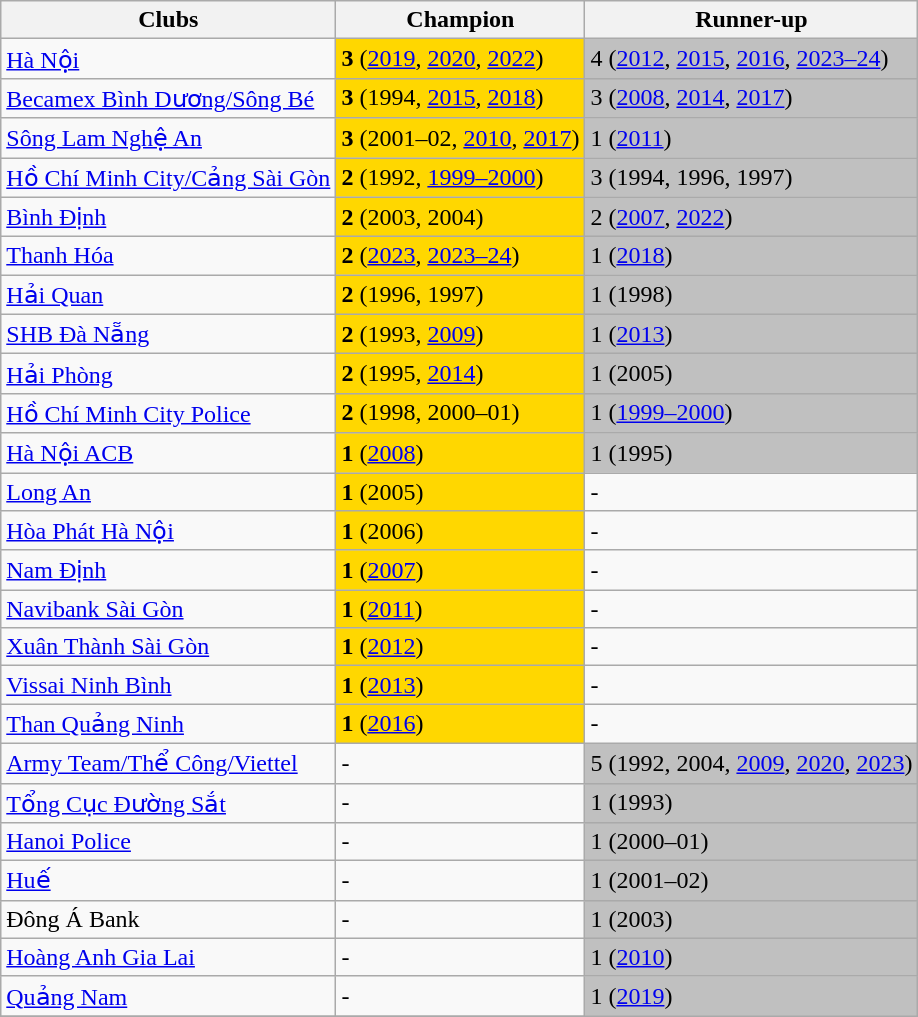<table class="wikitable">
<tr>
<th>Clubs</th>
<th>Champion</th>
<th>Runner-up</th>
</tr>
<tr>
<td><a href='#'>Hà Nội</a></td>
<td bgcolor=gold><strong>3</strong> (<a href='#'>2019</a>, <a href='#'>2020</a>, <a href='#'>2022</a>)</td>
<td bgcolor=silver>4 (<a href='#'>2012</a>, <a href='#'>2015</a>, <a href='#'>2016</a>, <a href='#'>2023–24</a>)</td>
</tr>
<tr>
<td><a href='#'>Becamex Bình Dương/Sông Bé</a></td>
<td bgcolor=gold><strong>3</strong> (1994, <a href='#'>2015</a>, <a href='#'>2018</a>)</td>
<td bgcolor=silver>3 (<a href='#'>2008</a>, <a href='#'>2014</a>, <a href='#'>2017</a>)</td>
</tr>
<tr>
<td><a href='#'>Sông Lam Nghệ An</a></td>
<td bgcolor=gold><strong>3</strong> (2001–02, <a href='#'>2010</a>, <a href='#'>2017</a>)</td>
<td bgcolor=silver>1 (<a href='#'>2011</a>)</td>
</tr>
<tr>
<td><a href='#'>Hồ Chí Minh City/Cảng Sài Gòn</a></td>
<td bgcolor=gold><strong>2</strong> (1992, <a href='#'>1999–2000</a>)</td>
<td bgcolor=silver>3 (1994, 1996, 1997)</td>
</tr>
<tr>
<td><a href='#'>Bình Định</a></td>
<td bgcolor=gold><strong>2</strong> (2003, 2004)</td>
<td bgcolor=silver>2 (<a href='#'>2007</a>, <a href='#'>2022</a>)</td>
</tr>
<tr>
<td><a href='#'>Thanh Hóa</a></td>
<td bgcolor=gold><strong>2</strong> (<a href='#'>2023</a>, <a href='#'>2023–24</a>)</td>
<td bgcolor=silver>1 (<a href='#'>2018</a>)</td>
</tr>
<tr>
<td><a href='#'>Hải Quan</a></td>
<td bgcolor=gold><strong>2</strong> (1996, 1997)</td>
<td bgcolor=silver>1 (1998)</td>
</tr>
<tr>
<td><a href='#'>SHB Đà Nẵng</a></td>
<td bgcolor=gold><strong>2</strong> (1993, <a href='#'>2009</a>)</td>
<td bgcolor=silver>1 (<a href='#'>2013</a>)</td>
</tr>
<tr>
<td><a href='#'>Hải Phòng</a></td>
<td bgcolor=gold><strong>2</strong> (1995, <a href='#'>2014</a>)</td>
<td bgcolor=silver>1 (2005)</td>
</tr>
<tr>
<td><a href='#'>Hồ Chí Minh City Police</a></td>
<td bgcolor=gold><strong>2</strong> (1998, 2000–01)</td>
<td bgcolor=silver>1 (<a href='#'>1999–2000</a>)</td>
</tr>
<tr>
<td><a href='#'>Hà Nội ACB</a></td>
<td bgcolor=gold><strong>1</strong> (<a href='#'>2008</a>)</td>
<td bgcolor=silver>1 (1995)</td>
</tr>
<tr>
<td><a href='#'>Long An</a></td>
<td bgcolor=gold><strong>1</strong> (2005)</td>
<td>-</td>
</tr>
<tr>
<td><a href='#'>Hòa Phát Hà Nội</a></td>
<td bgcolor=gold><strong>1</strong> (2006)</td>
<td>-</td>
</tr>
<tr>
<td><a href='#'>Nam Định</a></td>
<td bgcolor=gold><strong>1</strong> (<a href='#'>2007</a>)</td>
<td>-</td>
</tr>
<tr>
<td><a href='#'>Navibank Sài Gòn</a></td>
<td bgcolor=gold><strong>1</strong> (<a href='#'>2011</a>)</td>
<td>-</td>
</tr>
<tr>
<td><a href='#'>Xuân Thành Sài Gòn</a></td>
<td bgcolor=gold><strong>1</strong> (<a href='#'>2012</a>)</td>
<td>-</td>
</tr>
<tr>
<td><a href='#'>Vissai Ninh Bình</a></td>
<td bgcolor=gold><strong>1</strong> (<a href='#'>2013</a>)</td>
<td>-</td>
</tr>
<tr>
<td><a href='#'>Than Quảng Ninh</a></td>
<td bgcolor=gold><strong>1</strong> (<a href='#'>2016</a>)</td>
<td>-</td>
</tr>
<tr>
<td><a href='#'>Army Team/Thể Công/Viettel</a></td>
<td>-</td>
<td bgcolor=silver>5 (1992, 2004, <a href='#'>2009</a>, <a href='#'>2020</a>, <a href='#'>2023</a>)</td>
</tr>
<tr>
<td><a href='#'>Tổng Cục Đường Sắt</a></td>
<td>-</td>
<td bgcolor=silver>1 (1993)</td>
</tr>
<tr>
<td><a href='#'>Hanoi Police</a></td>
<td>-</td>
<td bgcolor=silver>1 (2000–01)</td>
</tr>
<tr>
<td><a href='#'>Huế</a></td>
<td>-</td>
<td bgcolor=silver>1 (2001–02)</td>
</tr>
<tr>
<td>Đông Á Bank</td>
<td>-</td>
<td bgcolor=silver>1 (2003)</td>
</tr>
<tr>
<td><a href='#'>Hoàng Anh Gia Lai</a></td>
<td>-</td>
<td bgcolor=silver>1 (<a href='#'>2010</a>)</td>
</tr>
<tr>
<td><a href='#'>Quảng Nam</a></td>
<td>-</td>
<td bgcolor=silver>1 (<a href='#'>2019</a>)</td>
</tr>
<tr>
</tr>
</table>
